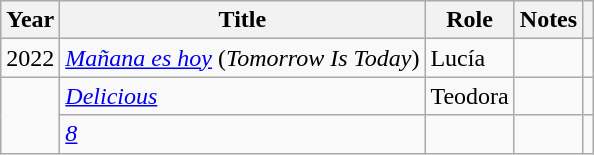<table class="wikitable sortable">
<tr>
<th>Year</th>
<th>Title</th>
<th>Role</th>
<th class="unsortable">Notes</th>
<th></th>
</tr>
<tr>
<td align = "center">2022</td>
<td><em><a href='#'>Mañana es hoy</a></em> (<em>Tomorrow Is Today</em>)</td>
<td>Lucía</td>
<td></td>
<td align = "center"></td>
</tr>
<tr>
<td rowspan = "2"></td>
<td><em><a href='#'>Delicious</a></em></td>
<td>Teodora</td>
<td></td>
<td></td>
</tr>
<tr>
<td><em><a href='#'>8</a></em></td>
<td></td>
<td></td>
<td></td>
</tr>
</table>
